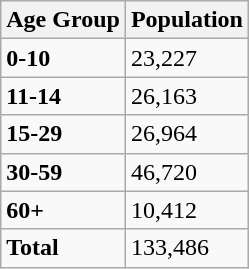<table class="wikitable">
<tr>
<th>Age Group</th>
<th>Population</th>
</tr>
<tr>
<td><strong>0-10</strong></td>
<td>23,227</td>
</tr>
<tr>
<td><strong>11-14</strong></td>
<td>26,163</td>
</tr>
<tr>
<td><strong>15-29</strong></td>
<td>26,964</td>
</tr>
<tr>
<td><strong>30-59</strong></td>
<td>46,720</td>
</tr>
<tr>
<td><strong>60+</strong></td>
<td>10,412</td>
</tr>
<tr>
<td><strong>Total</strong></td>
<td>133,486</td>
</tr>
</table>
